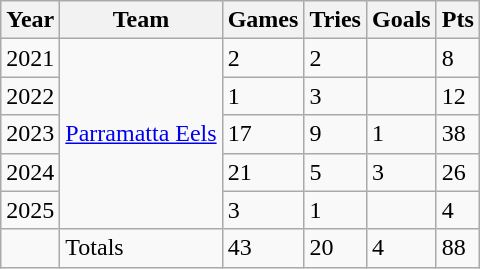<table class="wikitable">
<tr>
<th>Year</th>
<th>Team</th>
<th>Games</th>
<th>Tries</th>
<th>Goals</th>
<th>Pts</th>
</tr>
<tr>
<td>2021</td>
<td rowspan="5"> <a href='#'>Parramatta Eels</a></td>
<td>2</td>
<td>2</td>
<td></td>
<td>8</td>
</tr>
<tr>
<td>2022</td>
<td>1</td>
<td>3</td>
<td></td>
<td>12</td>
</tr>
<tr>
<td>2023</td>
<td>17</td>
<td>9</td>
<td>1</td>
<td>38</td>
</tr>
<tr>
<td>2024</td>
<td>21</td>
<td>5</td>
<td>3</td>
<td>26</td>
</tr>
<tr>
<td>2025</td>
<td>3</td>
<td>1</td>
<td></td>
<td>4</td>
</tr>
<tr>
<td></td>
<td>Totals</td>
<td>43</td>
<td>20</td>
<td>4</td>
<td>88</td>
</tr>
</table>
